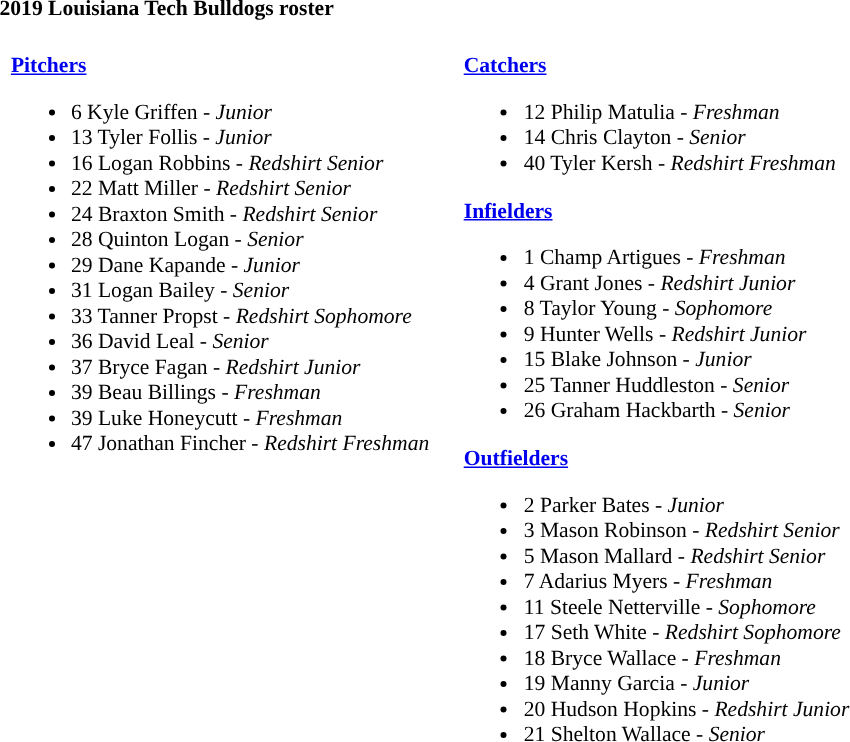<table class="toccolours" style="text-align: left; font-size:90%;">
<tr>
<th colspan="9">2019 Louisiana Tech Bulldogs roster</th>
</tr>
<tr>
<td width="03"> </td>
<td valign="top"><br><strong><a href='#'>Pitchers</a></strong><ul><li>6 Kyle Griffen - <em>Junior</em></li><li>13 Tyler Follis - <em>Junior</em></li><li>16 Logan Robbins - <em>Redshirt Senior</em></li><li>22 Matt Miller - <em>Redshirt Senior</em></li><li>24 Braxton Smith - <em>Redshirt Senior</em></li><li>28 Quinton Logan - <em>Senior</em></li><li>29 Dane Kapande - <em>Junior</em></li><li>31 Logan Bailey - <em>Senior</em></li><li>33 Tanner Propst - <em>Redshirt Sophomore</em></li><li>36 David Leal - <em>Senior</em></li><li>37 Bryce Fagan - <em>Redshirt Junior</em></li><li>39 Beau Billings - <em>Freshman</em></li><li>39 Luke Honeycutt - <em>Freshman</em></li><li>47 Jonathan Fincher - <em>Redshirt Freshman</em></li></ul></td>
<td width="15"> </td>
<td valign="top"><br><strong><a href='#'>Catchers</a></strong><ul><li>12 Philip Matulia - <em>Freshman</em></li><li>14 Chris Clayton - <em>Senior</em></li><li>40 Tyler Kersh - <em>Redshirt Freshman</em></li></ul><strong><a href='#'>Infielders</a></strong><ul><li>1 Champ Artigues - <em>Freshman</em></li><li>4 Grant Jones - <em>Redshirt Junior</em></li><li>8 Taylor Young - <em>Sophomore</em></li><li>9 Hunter Wells - <em>Redshirt Junior</em></li><li>15 Blake Johnson - <em>Junior</em></li><li>25 Tanner Huddleston - <em>Senior</em></li><li>26 Graham Hackbarth - <em>Senior</em></li></ul><strong><a href='#'>Outfielders</a></strong><ul><li>2 Parker Bates - <em>Junior</em></li><li>3 Mason Robinson - <em>Redshirt Senior</em></li><li>5 Mason Mallard - <em>Redshirt Senior</em></li><li>7 Adarius Myers - <em>Freshman</em></li><li>11 Steele Netterville - <em>Sophomore</em></li><li>17 Seth White - <em>Redshirt Sophomore</em></li><li>18 Bryce Wallace - <em>Freshman</em></li><li>19 Manny Garcia - <em>Junior</em></li><li>20 Hudson Hopkins - <em>Redshirt Junior</em></li><li>21 Shelton Wallace - <em>Senior</li></ul></td>
</tr>
</table>
